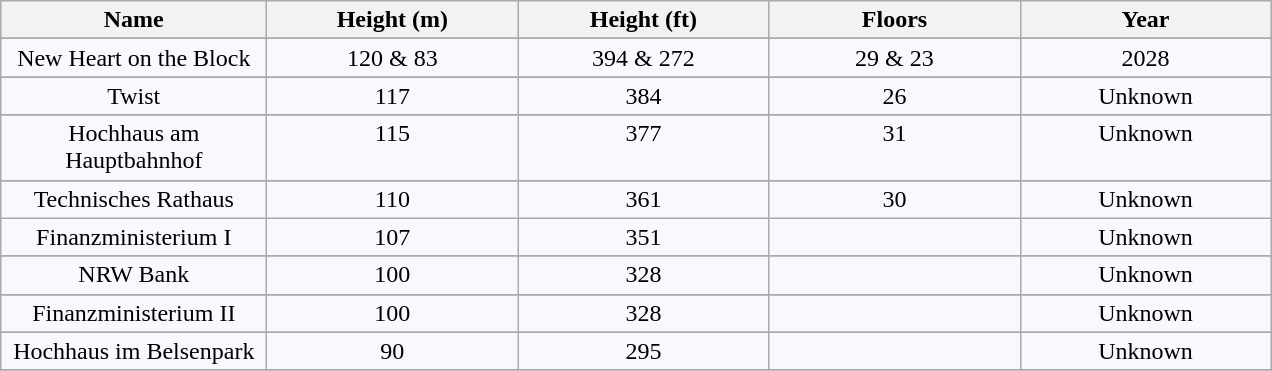<table class = "wikitable sortable">
<tr ---- align="center" valign="top" bgcolor="#dddddd">
<th width="170px">Name</th>
<th width="160px">Height (m)<br></th>
<th width="160px">Height (ft)<br></th>
<th width="160px">Floors</th>
<th width="160px">Year</th>
</tr>
<tr>
</tr>
<tr ---- align="center" valign="top" bgcolor="#F8F8FF">
<td>New Heart on the Block</td>
<td>120 & 83</td>
<td>394 & 272</td>
<td>29 & 23</td>
<td>2028</td>
</tr>
<tr>
</tr>
<tr ---- align="center" valign="top" bgcolor="#F8F8FF">
<td>Twist</td>
<td>117</td>
<td>384</td>
<td>26</td>
<td>Unknown</td>
</tr>
<tr>
</tr>
<tr ---- align="center" valign="top" bgcolor="#F8F8FF">
<td>Hochhaus am Hauptbahnhof</td>
<td>115</td>
<td>377</td>
<td>31</td>
<td>Unknown</td>
</tr>
<tr>
</tr>
<tr ---- align="center" valign="top" bgcolor="#F8F8FF">
<td>Technisches Rathaus</td>
<td>110</td>
<td>361</td>
<td>30</td>
<td>Unknown</td>
</tr>
<tr ---- align="center" valign="top" bgcolor="#F8F8FF">
<td>Finanzministerium I</td>
<td>107</td>
<td>351</td>
<td></td>
<td>Unknown</td>
</tr>
<tr>
</tr>
<tr ---- align="center" valign="top" bgcolor="#F8F8FF">
<td>NRW Bank</td>
<td>100</td>
<td>328</td>
<td></td>
<td>Unknown</td>
</tr>
<tr>
</tr>
<tr ---- align="center" valign="top" bgcolor="#F8F8FF">
<td>Finanzministerium II</td>
<td>100</td>
<td>328</td>
<td></td>
<td>Unknown</td>
</tr>
<tr>
</tr>
<tr ---- align="center" valign="top" bgcolor="#F8F8FF">
<td>Hochhaus im Belsenpark</td>
<td>90</td>
<td>295</td>
<td></td>
<td>Unknown</td>
</tr>
<tr>
</tr>
</table>
